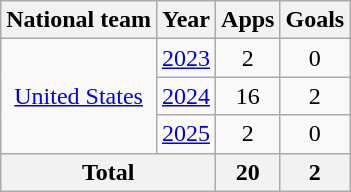<table class="wikitable" style="text-align:center">
<tr>
<th>National team</th>
<th>Year</th>
<th>Apps</th>
<th>Goals</th>
</tr>
<tr>
<td rowspan=3><a href='#'>United States</a></td>
<td><a href='#'>2023</a></td>
<td>2</td>
<td>0</td>
</tr>
<tr>
<td><a href='#'>2024</a></td>
<td>16</td>
<td>2</td>
</tr>
<tr>
<td><a href='#'>2025</a></td>
<td>2</td>
<td>0</td>
</tr>
<tr>
<th colspan=2>Total</th>
<th>20</th>
<th>2</th>
</tr>
</table>
